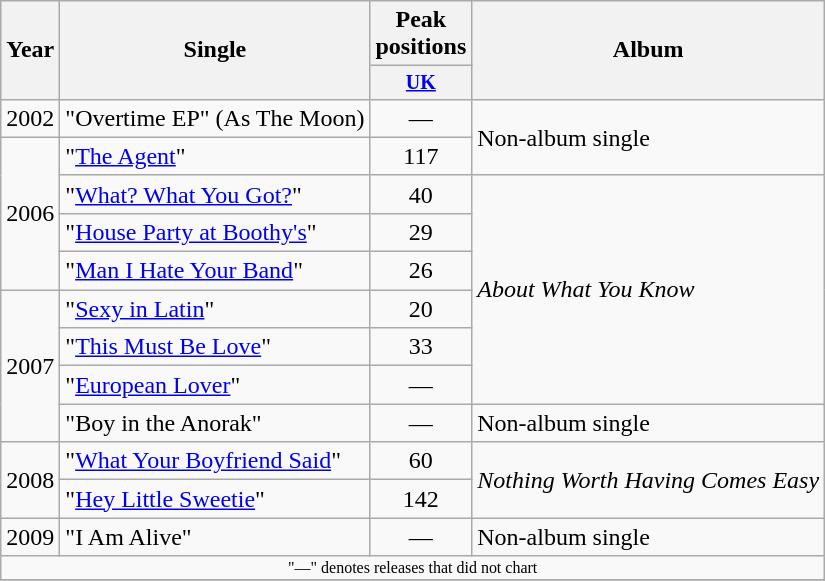<table class="wikitable" style="text-align:center;">
<tr>
<th rowspan="2">Year</th>
<th rowspan="2">Single</th>
<th colspan="1">Peak positions</th>
<th rowspan="2">Album</th>
</tr>
<tr style="font-size:smaller;">
<th width="40"><a href='#'>UK</a><br></th>
</tr>
<tr>
<td rowspan="1">2002</td>
<td align="left">"Overtime EP" (As The Moon)</td>
<td>—</td>
<td align="left" rowspan="2">Non-album single</td>
</tr>
<tr>
<td rowspan="4">2006</td>
<td align="left">"<a href='#'>The Agent</a>"</td>
<td>117</td>
</tr>
<tr>
<td align="left">"<a href='#'>What? What You Got?</a>"</td>
<td>40</td>
<td align="left" rowspan="6"><em>About What You Know</em></td>
</tr>
<tr>
<td align="left">"<a href='#'>House Party at Boothy's</a>"</td>
<td>29</td>
</tr>
<tr>
<td align="left">"<a href='#'>Man I Hate Your Band</a>"</td>
<td>26</td>
</tr>
<tr>
<td rowspan="4">2007</td>
<td align="left">"<a href='#'>Sexy in Latin</a>"</td>
<td>20</td>
</tr>
<tr>
<td align="left">"<a href='#'>This Must Be Love</a>"</td>
<td>33</td>
</tr>
<tr>
<td align="left">"<a href='#'>European Lover</a>"</td>
<td>—</td>
</tr>
<tr>
<td align="left">"Boy in the Anorak"</td>
<td>—</td>
<td align="left">Non-album single</td>
</tr>
<tr>
<td rowspan="2">2008</td>
<td align="left">"<a href='#'>What Your Boyfriend Said</a>"</td>
<td>60</td>
<td align="left" rowspan="2"><em>Nothing Worth Having Comes Easy</em></td>
</tr>
<tr>
<td align="left">"<a href='#'>Hey Little Sweetie</a>"</td>
<td>142</td>
</tr>
<tr>
<td>2009</td>
<td align="left">"I Am Alive"</td>
<td>—</td>
<td align="left">Non-album single</td>
</tr>
<tr>
<td colspan="10" style="font-size:8pt">"—" denotes releases that did not chart</td>
</tr>
<tr>
</tr>
</table>
